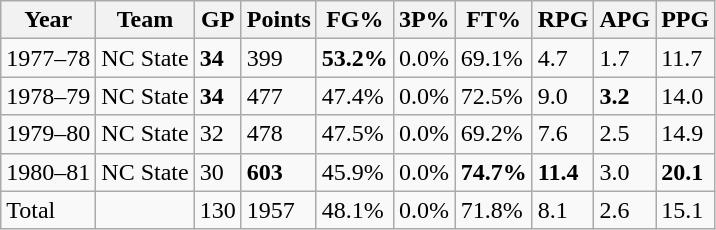<table class=wikitable>
<tr>
<th>Year</th>
<th>Team</th>
<th>GP</th>
<th>Points</th>
<th>FG%</th>
<th>3P%</th>
<th>FT%</th>
<th>RPG</th>
<th>APG</th>
<th>PPG</th>
</tr>
<tr>
<td>1977–78</td>
<td>NC State</td>
<td><strong>34</strong></td>
<td>399</td>
<td><strong>53.2%</strong></td>
<td>0.0%</td>
<td>69.1%</td>
<td>4.7</td>
<td>1.7</td>
<td>11.7</td>
</tr>
<tr>
<td>1978–79</td>
<td>NC State</td>
<td><strong>34</strong></td>
<td>477</td>
<td>47.4%</td>
<td>0.0%</td>
<td>72.5%</td>
<td>9.0</td>
<td><strong>3.2</strong></td>
<td>14.0</td>
</tr>
<tr>
<td>1979–80</td>
<td>NC State</td>
<td>32</td>
<td>478</td>
<td>47.5%</td>
<td>0.0%</td>
<td>69.2%</td>
<td>7.6</td>
<td>2.5</td>
<td>14.9</td>
</tr>
<tr>
<td>1980–81</td>
<td>NC State</td>
<td>30</td>
<td><strong>603</strong></td>
<td>45.9%</td>
<td>0.0%</td>
<td><strong>74.7%</strong></td>
<td><strong>11.4</strong></td>
<td>3.0</td>
<td><strong>20.1</strong></td>
</tr>
<tr>
<td>Total</td>
<td></td>
<td>130</td>
<td>1957</td>
<td>48.1%</td>
<td>0.0%</td>
<td>71.8%</td>
<td>8.1</td>
<td>2.6</td>
<td>15.1</td>
</tr>
</table>
